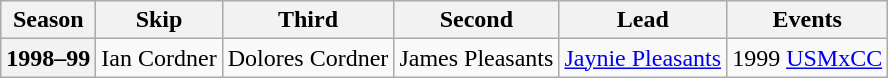<table class="wikitable">
<tr>
<th scope="col">Season</th>
<th scope="col">Skip</th>
<th scope="col">Third</th>
<th scope="col">Second</th>
<th scope="col">Lead</th>
<th scope="col">Events</th>
</tr>
<tr>
<th scope="row">1998–99</th>
<td>Ian Cordner</td>
<td>Dolores Cordner</td>
<td>James Pleasants</td>
<td><a href='#'>Jaynie Pleasants</a></td>
<td>1999 <a href='#'>USMxCC</a> </td>
</tr>
</table>
